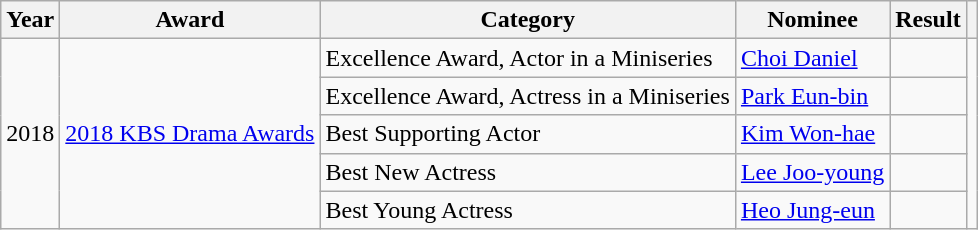<table class="wikitable">
<tr>
<th>Year</th>
<th>Award</th>
<th>Category</th>
<th>Nominee</th>
<th>Result</th>
<th></th>
</tr>
<tr>
<td rowspan=6>2018</td>
<td rowspan="6"><a href='#'>2018 KBS Drama Awards</a></td>
<td>Excellence Award, Actor in a Miniseries</td>
<td><a href='#'>Choi Daniel</a></td>
<td></td>
<td rowspan="6"></td>
</tr>
<tr>
<td>Excellence Award, Actress in a Miniseries</td>
<td><a href='#'>Park Eun-bin</a></td>
<td></td>
</tr>
<tr>
<td>Best Supporting Actor</td>
<td><a href='#'>Kim Won-hae</a></td>
<td></td>
</tr>
<tr>
<td>Best New Actress</td>
<td><a href='#'>Lee Joo-young</a></td>
<td></td>
</tr>
<tr>
<td>Best Young Actress</td>
<td><a href='#'>Heo Jung-eun</a></td>
<td></td>
</tr>
</table>
